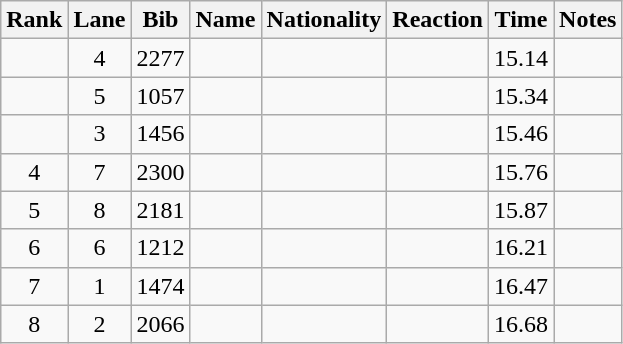<table class="wikitable sortable" style="text-align:center">
<tr>
<th>Rank</th>
<th>Lane</th>
<th>Bib</th>
<th>Name</th>
<th>Nationality</th>
<th>Reaction</th>
<th>Time</th>
<th>Notes</th>
</tr>
<tr>
<td></td>
<td>4</td>
<td>2277</td>
<td align=left></td>
<td align=left></td>
<td></td>
<td>15.14</td>
<td></td>
</tr>
<tr>
<td></td>
<td>5</td>
<td>1057</td>
<td align=left></td>
<td align=left></td>
<td></td>
<td>15.34</td>
<td></td>
</tr>
<tr>
<td></td>
<td>3</td>
<td>1456</td>
<td align=left></td>
<td align=left></td>
<td></td>
<td>15.46</td>
<td></td>
</tr>
<tr>
<td>4</td>
<td>7</td>
<td>2300</td>
<td align=left></td>
<td align=left></td>
<td></td>
<td>15.76</td>
<td></td>
</tr>
<tr>
<td>5</td>
<td>8</td>
<td>2181</td>
<td align=left></td>
<td align=left></td>
<td></td>
<td>15.87</td>
<td></td>
</tr>
<tr>
<td>6</td>
<td>6</td>
<td>1212</td>
<td align=left></td>
<td align=left></td>
<td></td>
<td>16.21</td>
<td></td>
</tr>
<tr>
<td>7</td>
<td>1</td>
<td>1474</td>
<td align=left></td>
<td align=left></td>
<td></td>
<td>16.47</td>
<td></td>
</tr>
<tr>
<td>8</td>
<td>2</td>
<td>2066</td>
<td align=left></td>
<td align=left></td>
<td></td>
<td>16.68</td>
<td></td>
</tr>
</table>
